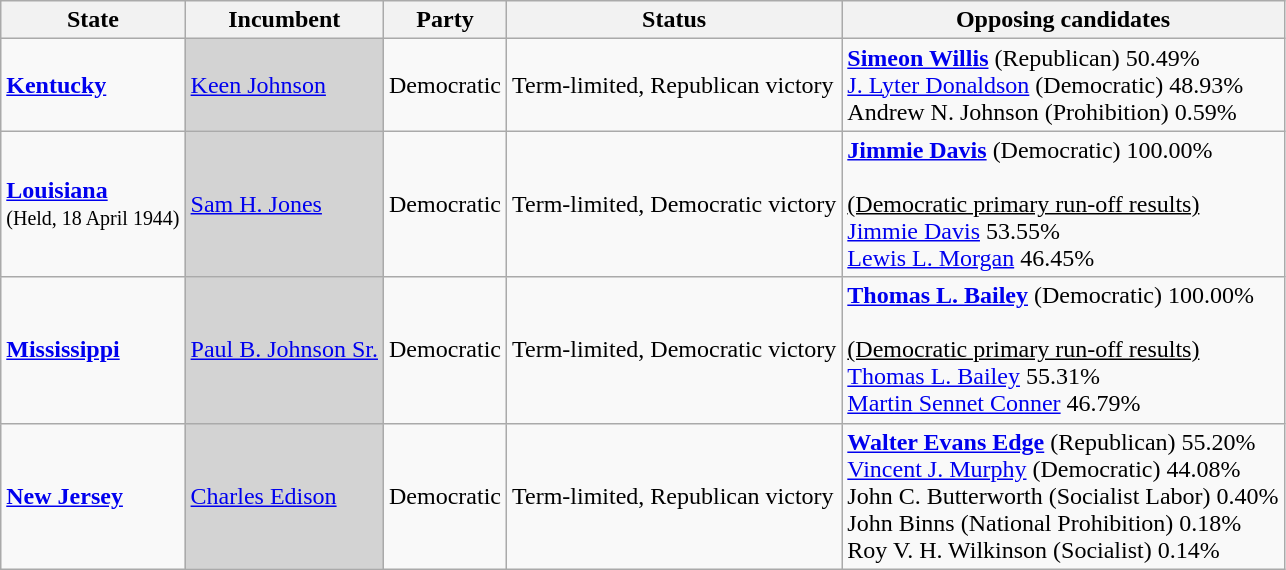<table class="wikitable">
<tr>
<th>State</th>
<th>Incumbent</th>
<th>Party</th>
<th>Status</th>
<th>Opposing candidates</th>
</tr>
<tr>
<td><strong><a href='#'>Kentucky</a></strong></td>
<td bgcolor="lightgrey"><a href='#'>Keen Johnson</a></td>
<td>Democratic</td>
<td>Term-limited, Republican victory</td>
<td><strong><a href='#'>Simeon Willis</a></strong> (Republican) 50.49%<br><a href='#'>J. Lyter Donaldson</a> (Democratic) 48.93%<br>Andrew N. Johnson (Prohibition) 0.59%<br></td>
</tr>
<tr>
<td><strong><a href='#'>Louisiana</a></strong><br><small>(Held, 18 April 1944)</small><br></td>
<td bgcolor="lightgrey"><a href='#'>Sam H. Jones</a></td>
<td>Democratic</td>
<td>Term-limited, Democratic victory</td>
<td><strong><a href='#'>Jimmie Davis</a></strong> (Democratic) 100.00%<br><br><u>(Democratic primary run-off results)</u><br><a href='#'>Jimmie Davis</a> 53.55%<br><a href='#'>Lewis L. Morgan</a> 46.45%<br></td>
</tr>
<tr>
<td><strong><a href='#'>Mississippi</a></strong></td>
<td bgcolor="lightgrey"><a href='#'>Paul B. Johnson Sr.</a></td>
<td>Democratic</td>
<td>Term-limited, Democratic victory</td>
<td><strong><a href='#'>Thomas L. Bailey</a></strong> (Democratic) 100.00%<br><br><u>(Democratic primary run-off results)</u><br><a href='#'>Thomas L. Bailey</a> 55.31%<br><a href='#'>Martin Sennet Conner</a> 46.79%<br></td>
</tr>
<tr>
<td><strong><a href='#'>New Jersey</a></strong></td>
<td bgcolor="lightgrey"><a href='#'>Charles Edison</a></td>
<td>Democratic</td>
<td>Term-limited, Republican victory</td>
<td><strong><a href='#'>Walter Evans Edge</a></strong> (Republican) 55.20%<br><a href='#'>Vincent J. Murphy</a> (Democratic) 44.08%<br>John C. Butterworth (Socialist Labor) 0.40%<br>John Binns (National Prohibition) 0.18%<br>Roy V. H. Wilkinson (Socialist) 0.14%<br></td>
</tr>
</table>
